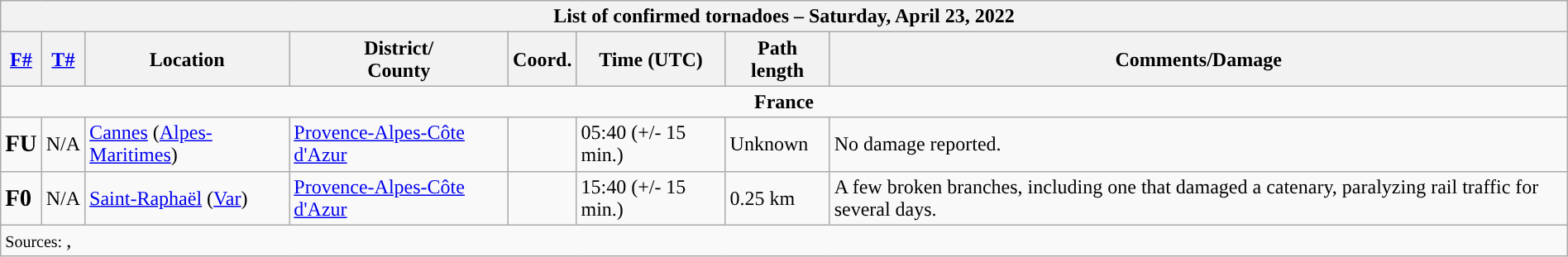<table class="wikitable collapsible" width="100%">
<tr>
<th colspan="8">List of confirmed tornadoes – Saturday, April 23, 2022</th>
</tr>
<tr>
<th><a href='#'>F#</a></th>
<th><a href='#'>T#</a></th>
<th>Location</th>
<th>District/<br>County</th>
<th>Coord.</th>
<th>Time (UTC)</th>
<th>Path length</th>
<th>Comments/Damage</th>
</tr>
<tr>
<td colspan="8" align=center><strong>France</strong></td>
</tr>
<tr>
<td><big><strong>FU</strong></big></td>
<td>N/A</td>
<td><a href='#'>Cannes</a> (<a href='#'>Alpes-Maritimes</a>)</td>
<td><a href='#'>Provence-Alpes-Côte d'Azur</a></td>
<td></td>
<td>05:40 (+/- 15 min.)</td>
<td>Unknown</td>
<td>No damage reported.</td>
</tr>
<tr>
<td><big><strong>F0</strong></big></td>
<td>N/A</td>
<td><a href='#'>Saint-Raphaël</a> (<a href='#'>Var</a>)</td>
<td><a href='#'>Provence-Alpes-Côte d'Azur</a></td>
<td></td>
<td>15:40 (+/- 15 min.)</td>
<td>0.25 km</td>
<td>A few broken branches, including one that damaged a catenary, paralyzing rail traffic for several days.</td>
</tr>
<tr>
<td colspan="8"><small>Sources:  </small>, <small> </small></td>
</tr>
</table>
